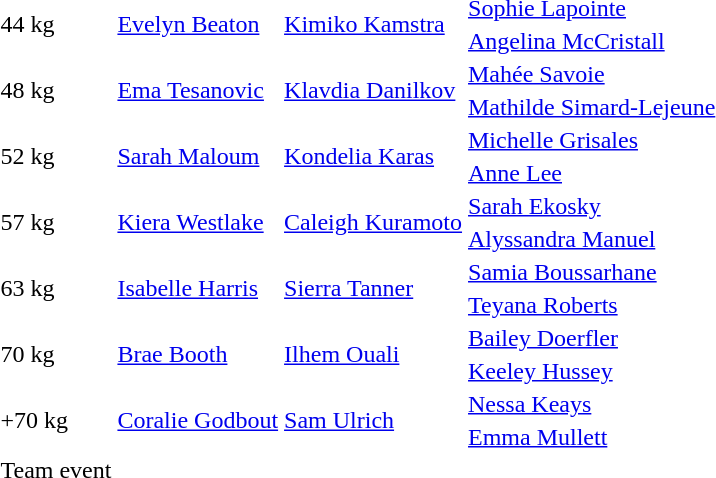<table>
<tr>
<td rowspan=2>44 kg</td>
<td rowspan=2><a href='#'>Evelyn Beaton</a><br></td>
<td rowspan=2><a href='#'>Kimiko Kamstra</a><br></td>
<td><a href='#'>Sophie Lapointe</a><br></td>
</tr>
<tr>
<td><a href='#'>Angelina McCristall</a><br></td>
</tr>
<tr>
<td rowspan=2>48 kg</td>
<td rowspan=2><a href='#'>Ema Tesanovic</a><br></td>
<td rowspan=2><a href='#'>Klavdia Danilkov</a><br></td>
<td><a href='#'>Mahée Savoie</a><br></td>
</tr>
<tr>
<td><a href='#'>Mathilde Simard-Lejeune</a><br></td>
</tr>
<tr>
<td rowspan=2>52 kg</td>
<td rowspan=2><a href='#'>Sarah Maloum</a><br></td>
<td rowspan=2><a href='#'>Kondelia Karas</a><br></td>
<td><a href='#'>Michelle Grisales</a><br></td>
</tr>
<tr>
<td><a href='#'>Anne Lee</a><br></td>
</tr>
<tr>
<td rowspan=2>57 kg</td>
<td rowspan=2><a href='#'>Kiera Westlake</a><br></td>
<td rowspan=2><a href='#'>Caleigh Kuramoto</a><br></td>
<td><a href='#'>Sarah Ekosky</a><br></td>
</tr>
<tr>
<td><a href='#'>Alyssandra Manuel</a><br></td>
</tr>
<tr>
<td rowspan=2>63 kg</td>
<td rowspan=2><a href='#'>Isabelle Harris</a><br></td>
<td rowspan=2><a href='#'>Sierra Tanner</a><br></td>
<td><a href='#'>Samia Boussarhane</a><br></td>
</tr>
<tr>
<td><a href='#'>Teyana Roberts</a><br></td>
</tr>
<tr>
<td rowspan=2>70 kg</td>
<td rowspan=2><a href='#'>Brae Booth</a><br></td>
<td rowspan=2><a href='#'>Ilhem Ouali</a><br></td>
<td><a href='#'>Bailey Doerfler</a><br></td>
</tr>
<tr>
<td><a href='#'>Keeley Hussey</a><br></td>
</tr>
<tr>
<td rowspan=2>+70 kg</td>
<td rowspan=2><a href='#'>Coralie Godbout</a><br></td>
<td rowspan=2><a href='#'>Sam Ulrich</a><br></td>
<td><a href='#'>Nessa Keays</a><br></td>
</tr>
<tr>
<td><a href='#'>Emma Mullett</a><br></td>
</tr>
<tr>
<td rowspan=2>Team event</td>
<td rowspan=2></td>
<td rowspan=2></td>
<td></td>
</tr>
<tr>
<td></td>
</tr>
</table>
